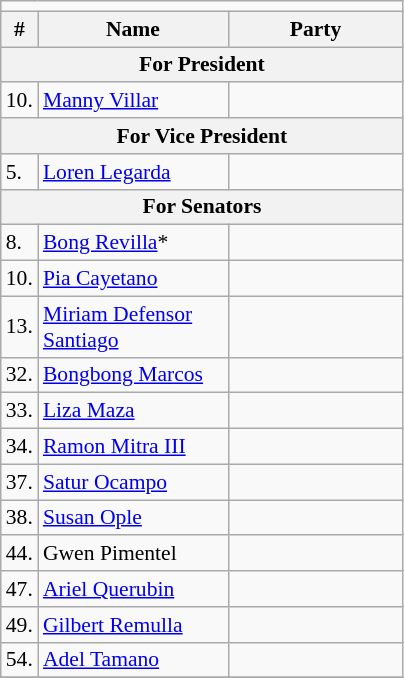<table class=wikitable style="font-size:90%">
<tr>
<td colspan=4 bgcolor=></td>
</tr>
<tr>
<th>#</th>
<th width=120px>Name</th>
<th colspan=2 width=110px>Party</th>
</tr>
<tr>
<th colspan=5>For President</th>
</tr>
<tr>
<td>10.</td>
<td><a href='#'>Manny Villar</a></td>
<td></td>
</tr>
<tr>
<th colspan=5>For Vice President</th>
</tr>
<tr>
<td>5.</td>
<td><a href='#'>Loren Legarda</a></td>
<td></td>
</tr>
<tr>
<th colspan=5>For Senators</th>
</tr>
<tr>
<td>8.</td>
<td><a href='#'>Bong Revilla</a>*</td>
<td></td>
</tr>
<tr>
<td>10.</td>
<td><a href='#'>Pia Cayetano</a></td>
<td></td>
</tr>
<tr>
<td>13.</td>
<td><a href='#'>Miriam Defensor Santiago</a></td>
<td></td>
</tr>
<tr>
<td>32.</td>
<td><a href='#'>Bongbong Marcos</a></td>
<td></td>
</tr>
<tr>
<td>33.</td>
<td><a href='#'>Liza Maza</a></td>
<td></td>
</tr>
<tr>
<td>34.</td>
<td><a href='#'>Ramon Mitra III</a></td>
<td></td>
</tr>
<tr>
<td>37.</td>
<td><a href='#'>Satur Ocampo</a></td>
<td></td>
</tr>
<tr>
<td>38.</td>
<td><a href='#'>Susan Ople</a></td>
<td></td>
</tr>
<tr>
<td>44.</td>
<td>Gwen Pimentel</td>
<td></td>
</tr>
<tr>
<td>47.</td>
<td><a href='#'>Ariel Querubin</a></td>
<td></td>
</tr>
<tr>
<td>49.</td>
<td><a href='#'>Gilbert Remulla</a></td>
<td></td>
</tr>
<tr>
<td>54.</td>
<td><a href='#'>Adel Tamano</a></td>
<td></td>
</tr>
<tr>
</tr>
</table>
